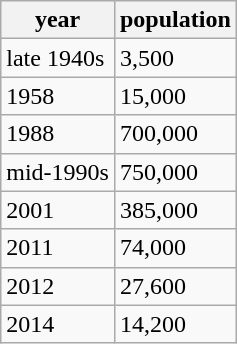<table class="wikitable" border="1">
<tr>
<th>year</th>
<th>population</th>
</tr>
<tr>
<td>late 1940s</td>
<td>3,500</td>
</tr>
<tr>
<td>1958</td>
<td>15,000</td>
</tr>
<tr>
<td>1988</td>
<td>700,000</td>
</tr>
<tr>
<td>mid-1990s</td>
<td>750,000</td>
</tr>
<tr>
<td>2001</td>
<td>385,000</td>
</tr>
<tr>
<td>2011</td>
<td>74,000</td>
</tr>
<tr>
<td>2012</td>
<td>27,600</td>
</tr>
<tr>
<td>2014</td>
<td>14,200</td>
</tr>
</table>
